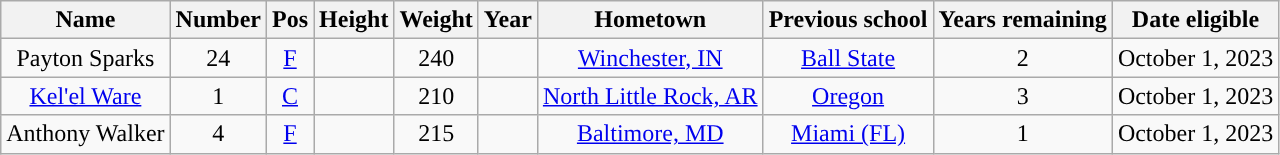<table class="wikitable sortable sortable" style="text-align: center">
<tr align="center">
<th>Name</th>
<th>Number</th>
<th>Pos</th>
<th>Height</th>
<th>Weight</th>
<th>Year</th>
<th>Hometown</th>
<th>Previous school</th>
<th>Years remaining</th>
<th>Date eligible</th>
</tr>
<tr>
<td>Payton Sparks</td>
<td>24</td>
<td><a href='#'>F</a></td>
<td></td>
<td>240</td>
<td></td>
<td><a href='#'>Winchester, IN</a></td>
<td><a href='#'>Ball State</a></td>
<td>2</td>
<td>October 1, 2023</td>
</tr>
<tr>
<td><a href='#'>Kel'el Ware</a></td>
<td>1</td>
<td><a href='#'>C</a></td>
<td></td>
<td>210</td>
<td></td>
<td><a href='#'>North Little Rock, AR</a></td>
<td><a href='#'>Oregon</a></td>
<td>3</td>
<td>October 1, 2023</td>
</tr>
<tr>
<td>Anthony Walker</td>
<td>4</td>
<td><a href='#'>F</a></td>
<td></td>
<td>215</td>
<td></td>
<td><a href='#'>Baltimore, MD</a></td>
<td><a href='#'>Miami (FL)</a></td>
<td>1</td>
<td>October 1, 2023</td>
</tr>
</table>
